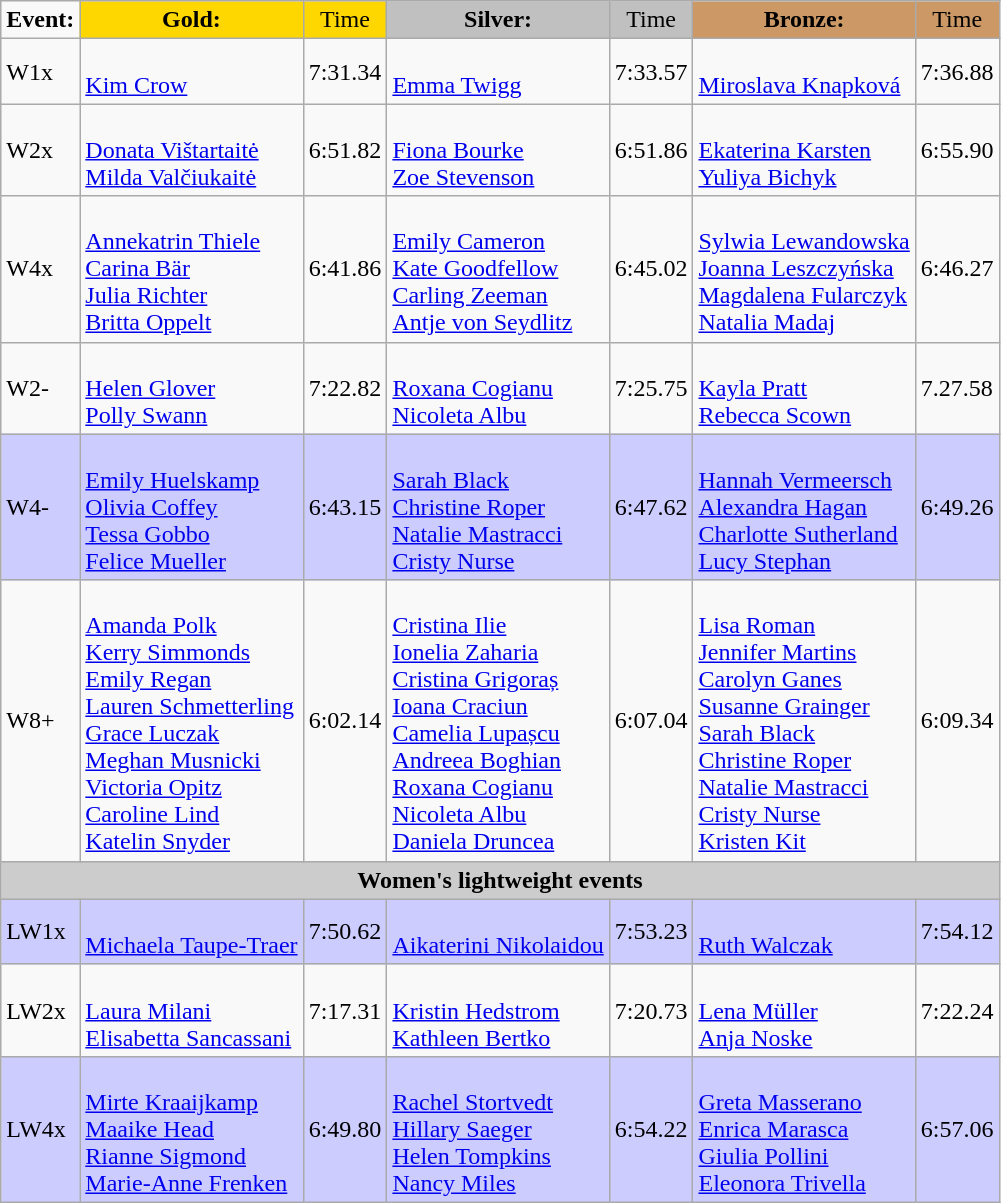<table class="wikitable">
<tr>
<td><strong>Event:</strong></td>
<td style="text-align:center;background-color:gold;"><strong>Gold:</strong></td>
<td style="text-align:center;background-color:gold;">Time</td>
<td style="text-align:center;background-color:silver;"><strong>Silver:</strong></td>
<td style="text-align:center;background-color:silver;">Time</td>
<td style="text-align:center;background-color:#CC9966;"><strong>Bronze:</strong></td>
<td style="text-align:center;background-color:#CC9966;">Time</td>
</tr>
<tr>
<td>W1x</td>
<td><br><a href='#'>Kim Crow</a></td>
<td>7:31.34</td>
<td><br><a href='#'>Emma Twigg</a></td>
<td>7:33.57</td>
<td><br><a href='#'>Miroslava Knapková</a></td>
<td>7:36.88</td>
</tr>
<tr>
<td>W2x</td>
<td><br><a href='#'>Donata Vištartaitė</a><br><a href='#'>Milda Valčiukaitė</a></td>
<td>6:51.82</td>
<td><br><a href='#'>Fiona Bourke </a><br><a href='#'>Zoe Stevenson</a></td>
<td>6:51.86</td>
<td><br><a href='#'>Ekaterina Karsten</a><br><a href='#'>Yuliya Bichyk</a></td>
<td>6:55.90</td>
</tr>
<tr>
<td>W4x</td>
<td><br><a href='#'>Annekatrin Thiele</a><br><a href='#'>Carina Bär</a><br><a href='#'>Julia Richter</a><br><a href='#'>Britta Oppelt</a></td>
<td>6:41.86</td>
<td><br><a href='#'>Emily Cameron</a><br><a href='#'>Kate Goodfellow</a><br><a href='#'>Carling Zeeman</a><br><a href='#'>Antje von Seydlitz</a></td>
<td>6:45.02</td>
<td><br><a href='#'>Sylwia Lewandowska</a><br><a href='#'>Joanna Leszczyńska</a><br><a href='#'>Magdalena Fularczyk</a><br><a href='#'>Natalia Madaj</a></td>
<td>6:46.27</td>
</tr>
<tr>
<td>W2- </td>
<td><br><a href='#'>Helen Glover</a><br><a href='#'>Polly Swann</a></td>
<td>7:22.82</td>
<td><br><a href='#'>Roxana Cogianu</a><br> <a href='#'>Nicoleta Albu</a></td>
<td>7:25.75</td>
<td><br><a href='#'>Kayla Pratt</a><br><a href='#'>Rebecca Scown</a></td>
<td>7.27.58</td>
</tr>
<tr bgcolor=ccccff>
<td>W4- </td>
<td><br><a href='#'>Emily Huelskamp</a><br><a href='#'>Olivia Coffey</a><br><a href='#'>Tessa Gobbo</a><br><a href='#'>Felice Mueller</a></td>
<td>6:43.15</td>
<td><br><a href='#'>Sarah Black</a><br><a href='#'>Christine Roper</a><br><a href='#'>Natalie Mastracci</a><br><a href='#'>Cristy Nurse</a></td>
<td>6:47.62</td>
<td><br><a href='#'>Hannah Vermeersch</a><br><a href='#'>Alexandra Hagan</a><br><a href='#'>Charlotte Sutherland</a><br><a href='#'>Lucy Stephan</a></td>
<td>6:49.26</td>
</tr>
<tr>
<td>W8+ </td>
<td><br><a href='#'>Amanda Polk</a><br><a href='#'>Kerry Simmonds</a><br><a href='#'>Emily Regan</a><br><a href='#'>Lauren Schmetterling</a><br><a href='#'>Grace Luczak</a><br><a href='#'>Meghan Musnicki</a><br><a href='#'>Victoria Opitz</a><br><a href='#'>Caroline Lind</a><br><a href='#'>Katelin Snyder</a></td>
<td>6:02.14</td>
<td><br><a href='#'>Cristina Ilie</a><br><a href='#'>Ionelia Zaharia</a><br><a href='#'>Cristina Grigoraș</a><br><a href='#'>Ioana Craciun</a><br><a href='#'>Camelia Lupașcu</a><br><a href='#'>Andreea Boghian</a><br><a href='#'>Roxana Cogianu</a><br><a href='#'>Nicoleta Albu</a><br><a href='#'>Daniela Druncea</a></td>
<td>6:07.04</td>
<td><br><a href='#'>Lisa Roman</a><br><a href='#'>Jennifer Martins</a><br><a href='#'>Carolyn Ganes</a><br><a href='#'>Susanne Grainger</a><br><a href='#'>Sarah Black</a><br><a href='#'>Christine Roper</a><br><a href='#'>Natalie Mastracci</a><br><a href='#'>Cristy Nurse</a><br><a href='#'>Kristen Kit</a></td>
<td>6:09.34</td>
</tr>
<tr>
<th colspan="7" style="background-color:#CCC;">Women's lightweight events</th>
</tr>
<tr bgcolor=ccccff>
<td>LW1x</td>
<td><br><a href='#'>Michaela Taupe-Traer</a></td>
<td>7:50.62</td>
<td><br><a href='#'>Aikaterini Nikolaidou</a></td>
<td>7:53.23</td>
<td><br><a href='#'>Ruth Walczak</a></td>
<td>7:54.12</td>
</tr>
<tr>
<td>LW2x</td>
<td><br><a href='#'>Laura Milani</a><br><a href='#'>Elisabetta Sancassani</a></td>
<td>7:17.31</td>
<td><br><a href='#'>Kristin Hedstrom</a><br><a href='#'>Kathleen Bertko</a></td>
<td>7:20.73</td>
<td><br><a href='#'>Lena Müller</a><br><a href='#'>Anja Noske</a></td>
<td>7:22.24</td>
</tr>
<tr bgcolor=ccccff>
<td>LW4x</td>
<td><br><a href='#'>Mirte Kraaijkamp</a><br><a href='#'>Maaike Head</a><br><a href='#'>Rianne Sigmond</a><br><a href='#'>Marie-Anne Frenken</a></td>
<td>6:49.80</td>
<td><br><a href='#'>Rachel Stortvedt</a><br><a href='#'>Hillary Saeger</a><br><a href='#'>Helen Tompkins</a><br><a href='#'>Nancy Miles</a></td>
<td>6:54.22</td>
<td><br><a href='#'>Greta Masserano</a><br><a href='#'>Enrica Marasca</a><br><a href='#'>Giulia Pollini</a><br><a href='#'>Eleonora Trivella</a></td>
<td>6:57.06</td>
</tr>
</table>
